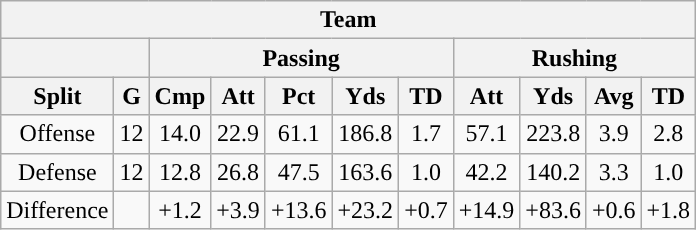<table class="wikitable" style="text-align:center">
<tr>
<th colspan="11">Team</th>
</tr>
<tr>
<th colspan="2"></th>
<th colspan="5">Passing</th>
<th colspan="4">Rushing</th>
</tr>
<tr>
<th>Split</th>
<th>G</th>
<th>Cmp</th>
<th>Att</th>
<th>Pct</th>
<th>Yds</th>
<th>TD</th>
<th>Att</th>
<th>Yds</th>
<th>Avg</th>
<th>TD</th>
</tr>
<tr>
<td>Offense</td>
<td>12</td>
<td>14.0</td>
<td>22.9</td>
<td>61.1</td>
<td>186.8</td>
<td>1.7</td>
<td>57.1</td>
<td>223.8</td>
<td>3.9</td>
<td>2.8</td>
</tr>
<tr>
<td>Defense</td>
<td>12</td>
<td>12.8</td>
<td>26.8</td>
<td>47.5</td>
<td>163.6</td>
<td>1.0</td>
<td>42.2</td>
<td>140.2</td>
<td>3.3</td>
<td>1.0</td>
</tr>
<tr>
<td>Difference</td>
<td></td>
<td>+1.2</td>
<td>+3.9</td>
<td>+13.6</td>
<td>+23.2</td>
<td>+0.7</td>
<td>+14.9</td>
<td>+83.6</td>
<td>+0.6</td>
<td>+1.8</td>
</tr>
</table>
